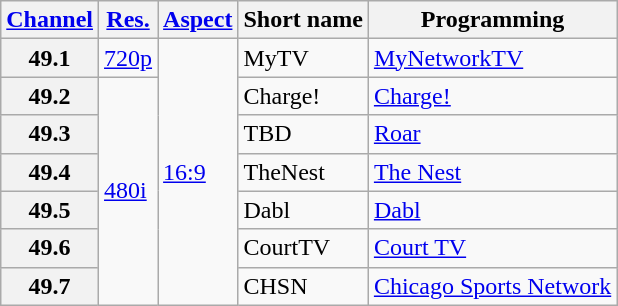<table class="wikitable">
<tr>
<th><a href='#'>Channel</a></th>
<th><a href='#'>Res.</a></th>
<th><a href='#'>Aspect</a></th>
<th>Short name</th>
<th>Programming</th>
</tr>
<tr>
<th scope = "row">49.1</th>
<td><a href='#'>720p</a></td>
<td rowspan=7><a href='#'>16:9</a></td>
<td>MyTV</td>
<td><a href='#'>MyNetworkTV</a></td>
</tr>
<tr>
<th scope = "row">49.2</th>
<td rowspan=6><a href='#'>480i</a></td>
<td>Charge!</td>
<td><a href='#'>Charge!</a></td>
</tr>
<tr>
<th scope = "row">49.3</th>
<td>TBD</td>
<td><a href='#'>Roar</a></td>
</tr>
<tr>
<th scope = "row">49.4</th>
<td>TheNest</td>
<td><a href='#'>The Nest</a></td>
</tr>
<tr>
<th scope = "row">49.5</th>
<td>Dabl</td>
<td><a href='#'>Dabl</a></td>
</tr>
<tr>
<th scope = "row">49.6</th>
<td>CourtTV</td>
<td><a href='#'>Court TV</a></td>
</tr>
<tr>
<th scope = "row">49.7</th>
<td>CHSN</td>
<td><a href='#'>Chicago Sports Network</a></td>
</tr>
</table>
